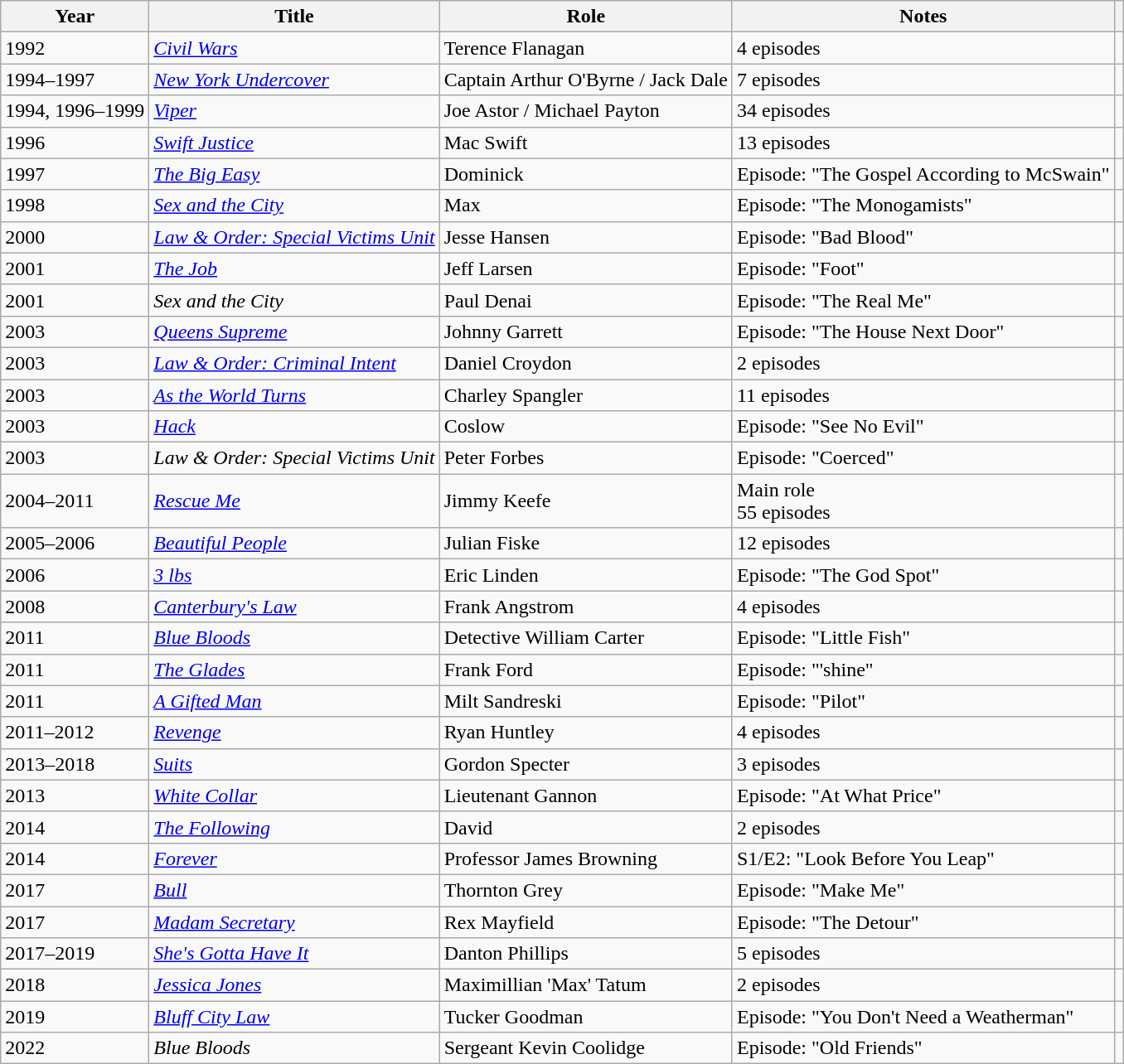<table class="wikitable sortable">
<tr>
<th>Year</th>
<th>Title</th>
<th>Role</th>
<th>Notes</th>
<th class="unsortable"></th>
</tr>
<tr>
<td>1992</td>
<td><em><a href='#'>Civil Wars</a></em></td>
<td>Terence Flanagan</td>
<td>4 episodes</td>
<td></td>
</tr>
<tr>
<td>1994–1997</td>
<td><em><a href='#'>New York Undercover</a></em></td>
<td>Captain Arthur O'Byrne / Jack Dale</td>
<td>7 episodes</td>
<td></td>
</tr>
<tr>
<td>1994, 1996–1999</td>
<td><em><a href='#'>Viper</a></em></td>
<td>Joe Astor / Michael Payton</td>
<td>34 episodes</td>
<td></td>
</tr>
<tr>
<td>1996</td>
<td><em><a href='#'>Swift Justice</a></em></td>
<td>Mac Swift</td>
<td>13 episodes</td>
<td></td>
</tr>
<tr>
<td>1997</td>
<td><em><a href='#'>The Big Easy</a></em></td>
<td>Dominick</td>
<td>Episode: "The Gospel According to McSwain"</td>
<td></td>
</tr>
<tr>
<td>1998</td>
<td><em><a href='#'>Sex and the City</a></em></td>
<td>Max</td>
<td>Episode: "The Monogamists"</td>
<td></td>
</tr>
<tr>
<td>2000</td>
<td><em><a href='#'>Law & Order: Special Victims Unit</a></em></td>
<td>Jesse Hansen</td>
<td>Episode: "Bad Blood"</td>
<td></td>
</tr>
<tr>
<td>2001</td>
<td><em><a href='#'>The Job</a></em></td>
<td>Jeff Larsen</td>
<td>Episode: "Foot"</td>
<td></td>
</tr>
<tr>
<td>2001</td>
<td><em>Sex and the City</em></td>
<td>Paul Denai</td>
<td>Episode: "The Real Me"</td>
<td></td>
</tr>
<tr>
<td>2003</td>
<td><em><a href='#'>Queens Supreme</a></em></td>
<td>Johnny Garrett</td>
<td>Episode: "The House Next Door"</td>
<td></td>
</tr>
<tr>
<td>2003</td>
<td><em><a href='#'>Law & Order: Criminal Intent</a></em></td>
<td>Daniel Croydon</td>
<td>2 episodes</td>
<td></td>
</tr>
<tr>
<td>2003</td>
<td><em><a href='#'>As the World Turns</a></em></td>
<td>Charley Spangler</td>
<td>11 episodes</td>
<td></td>
</tr>
<tr>
<td>2003</td>
<td><em><a href='#'>Hack</a></em></td>
<td>Coslow</td>
<td>Episode: "See No Evil"</td>
<td></td>
</tr>
<tr>
<td>2003</td>
<td><em>Law & Order: Special Victims Unit</em></td>
<td>Peter Forbes</td>
<td>Episode: "Coerced"</td>
<td></td>
</tr>
<tr>
<td>2004–2011</td>
<td><em><a href='#'>Rescue Me</a></em></td>
<td>Jimmy Keefe</td>
<td>Main role<br>55 episodes</td>
<td></td>
</tr>
<tr>
<td>2005–2006</td>
<td><em><a href='#'>Beautiful People</a></em></td>
<td>Julian Fiske</td>
<td>12 episodes</td>
<td></td>
</tr>
<tr>
<td>2006</td>
<td><em><a href='#'>3 lbs</a></em></td>
<td>Eric Linden</td>
<td>Episode: "The God Spot"</td>
<td></td>
</tr>
<tr>
<td>2008</td>
<td><em><a href='#'>Canterbury's Law</a></em></td>
<td>Frank Angstrom</td>
<td>4 episodes</td>
<td></td>
</tr>
<tr>
<td>2011</td>
<td><em><a href='#'>Blue Bloods</a></em></td>
<td>Detective William Carter</td>
<td>Episode: "Little Fish"</td>
<td></td>
</tr>
<tr>
<td>2011</td>
<td><em><a href='#'>The Glades</a></em></td>
<td>Frank Ford</td>
<td>Episode: "'shine"</td>
<td></td>
</tr>
<tr>
<td>2011</td>
<td><em><a href='#'>A Gifted Man</a></em></td>
<td>Milt Sandreski</td>
<td>Episode: "Pilot"</td>
<td></td>
</tr>
<tr>
<td>2011–2012</td>
<td><em><a href='#'>Revenge</a></em></td>
<td>Ryan Huntley</td>
<td>4 episodes</td>
<td></td>
</tr>
<tr>
<td>2013–2018</td>
<td><em><a href='#'>Suits</a></em></td>
<td>Gordon Specter</td>
<td>3 episodes</td>
<td></td>
</tr>
<tr>
<td>2013</td>
<td><em><a href='#'>White Collar</a></em></td>
<td>Lieutenant Gannon</td>
<td>Episode: "At What Price"</td>
<td></td>
</tr>
<tr>
<td>2014</td>
<td><em><a href='#'>The Following</a></em></td>
<td>David</td>
<td>2 episodes</td>
<td></td>
</tr>
<tr>
<td>2014</td>
<td><em><a href='#'>Forever</a></em></td>
<td>Professor James Browning</td>
<td>S1/E2: "Look Before You Leap"</td>
<td></td>
</tr>
<tr>
<td>2017</td>
<td><em><a href='#'>Bull</a></em></td>
<td>Thornton Grey</td>
<td>Episode: "Make Me"</td>
</tr>
<tr>
<td>2017</td>
<td><em><a href='#'>Madam Secretary</a></em></td>
<td>Rex Mayfield</td>
<td>Episode: "The Detour"</td>
<td></td>
</tr>
<tr>
<td>2017–2019</td>
<td><em><a href='#'>She's Gotta Have It</a></em></td>
<td>Danton Phillips</td>
<td>5 episodes</td>
<td></td>
</tr>
<tr>
<td>2018</td>
<td><em><a href='#'>Jessica Jones</a></em></td>
<td>Maximillian 'Max' Tatum</td>
<td>2 episodes</td>
<td></td>
</tr>
<tr>
<td>2019</td>
<td><em><a href='#'>Bluff City Law</a></em></td>
<td>Tucker Goodman</td>
<td>Episode: "You Don't Need a Weatherman"</td>
<td></td>
</tr>
<tr>
<td>2022</td>
<td><em>Blue Bloods</em></td>
<td>Sergeant Kevin Coolidge</td>
<td>Episode: "Old Friends"</td>
<td></td>
</tr>
</table>
